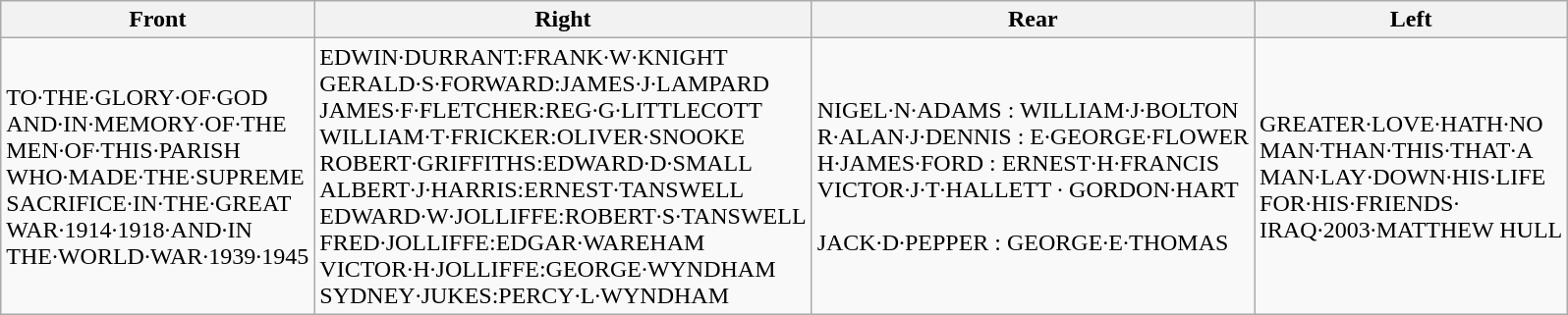<table class="wikitable">
<tr>
<th>Front</th>
<th>Right</th>
<th>Rear</th>
<th>Left</th>
</tr>
<tr>
<td>TO·THE·GLORY·OF·GOD<br>AND·IN·MEMORY·OF·THE<br>MEN·OF·THIS·PARISH<br>WHO·MADE·THE·SUPREME<br>SACRIFICE·IN·THE·GREAT<br>WAR·1914·1918·AND·IN<br>THE·WORLD·WAR·1939·1945</td>
<td>EDWIN·DURRANT:FRANK·W·KNIGHT<br>GERALD·S·FORWARD:JAMES·J·LAMPARD<br>JAMES·F·FLETCHER:REG·G·LITTLECOTT<br>WILLIAM·T·FRICKER:OLIVER·SNOOKE<br>ROBERT·GRIFFITHS:EDWARD·D·SMALL<br>ALBERT·J·HARRIS:ERNEST·TANSWELL<br>EDWARD·W·JOLLIFFE:ROBERT·S·TANSWELL<br>FRED·JOLLIFFE:EDGAR·WAREHAM<br>VICTOR·H·JOLLIFFE:GEORGE·WYNDHAM<br>SYDNEY·JUKES:PERCY·L·WYNDHAM</td>
<td>NIGEL·N·ADAMS : WILLIAM·J·BOLTON<br>R·ALAN·J·DENNIS : E·GEORGE·FLOWER<br>H·JAMES·FORD : ERNEST·H·FRANCIS<br>VICTOR·J·T·HALLETT · GORDON·HART<br><br>JACK·D·PEPPER : GEORGE·E·THOMAS</td>
<td>GREATER·LOVE·HATH·NO<br>MAN·THAN·THIS·THAT·A<br>MAN·LAY·DOWN·HIS·LIFE<br>FOR·HIS·FRIENDS·<br>IRAQ·2003·MATTHEW HULL</td>
</tr>
</table>
